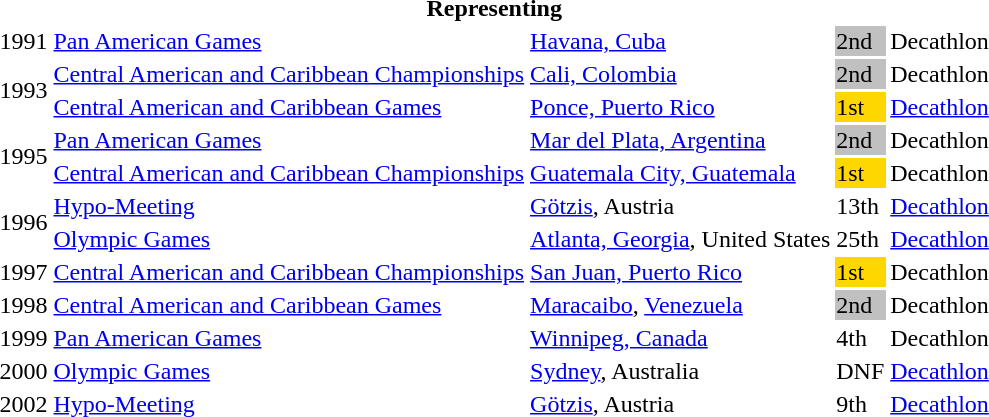<table>
<tr>
<th colspan="5">Representing </th>
</tr>
<tr>
<td>1991</td>
<td><a href='#'>Pan American Games</a></td>
<td><a href='#'>Havana, Cuba</a></td>
<td bgcolor="silver">2nd</td>
<td>Decathlon</td>
</tr>
<tr>
<td rowspan=2>1993</td>
<td><a href='#'>Central American and Caribbean Championships</a></td>
<td><a href='#'>Cali, Colombia</a></td>
<td bgcolor="silver">2nd</td>
<td>Decathlon</td>
</tr>
<tr>
<td><a href='#'>Central American and Caribbean Games</a></td>
<td><a href='#'>Ponce, Puerto Rico</a></td>
<td bgcolor="gold">1st</td>
<td><a href='#'>Decathlon</a></td>
</tr>
<tr>
<td rowspan=2>1995</td>
<td><a href='#'>Pan American Games</a></td>
<td><a href='#'>Mar del Plata, Argentina</a></td>
<td bgcolor="silver">2nd</td>
<td>Decathlon</td>
</tr>
<tr>
<td><a href='#'>Central American and Caribbean Championships</a></td>
<td><a href='#'>Guatemala City, Guatemala</a></td>
<td bgcolor="gold">1st</td>
<td>Decathlon</td>
</tr>
<tr>
<td rowspan=2>1996</td>
<td><a href='#'>Hypo-Meeting</a></td>
<td><a href='#'>Götzis</a>, Austria</td>
<td>13th</td>
<td><a href='#'>Decathlon</a></td>
</tr>
<tr>
<td><a href='#'>Olympic Games</a></td>
<td><a href='#'>Atlanta, Georgia</a>, United States</td>
<td>25th</td>
<td><a href='#'>Decathlon</a></td>
</tr>
<tr>
<td>1997</td>
<td><a href='#'>Central American and Caribbean Championships</a></td>
<td><a href='#'>San Juan, Puerto Rico</a></td>
<td bgcolor="gold">1st</td>
<td>Decathlon</td>
</tr>
<tr>
<td>1998</td>
<td><a href='#'>Central American and Caribbean Games</a></td>
<td><a href='#'>Maracaibo</a>, <a href='#'>Venezuela</a></td>
<td bgcolor="silver">2nd</td>
<td>Decathlon</td>
</tr>
<tr>
<td>1999</td>
<td><a href='#'>Pan American Games</a></td>
<td><a href='#'>Winnipeg, Canada</a></td>
<td>4th</td>
<td>Decathlon</td>
</tr>
<tr>
<td>2000</td>
<td><a href='#'>Olympic Games</a></td>
<td><a href='#'>Sydney</a>, Australia</td>
<td>DNF</td>
<td><a href='#'>Decathlon</a></td>
</tr>
<tr>
<td>2002</td>
<td><a href='#'>Hypo-Meeting</a></td>
<td><a href='#'>Götzis</a>, Austria</td>
<td>9th</td>
<td><a href='#'>Decathlon</a></td>
</tr>
</table>
